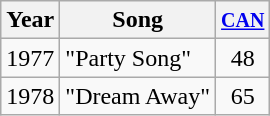<table class="wikitable">
<tr>
<th>Year</th>
<th>Song</th>
<th><small><a href='#'>CAN</a></small></th>
</tr>
<tr>
<td rowspan="1">1977</td>
<td>"Party Song"</td>
<td align="center">48<br></td>
</tr>
<tr>
<td rowspan="1">1978</td>
<td>"Dream Away"</td>
<td align="center">65<br></td>
</tr>
</table>
